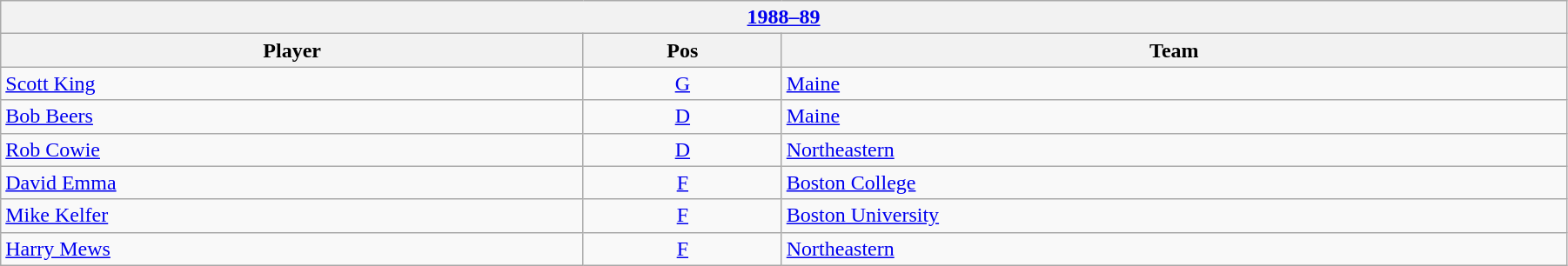<table class="wikitable" width=95%>
<tr>
<th colspan=3><a href='#'>1988–89</a></th>
</tr>
<tr>
<th>Player</th>
<th>Pos</th>
<th>Team</th>
</tr>
<tr>
<td><a href='#'>Scott King</a></td>
<td align=center><a href='#'>G</a></td>
<td><a href='#'>Maine</a></td>
</tr>
<tr>
<td><a href='#'>Bob Beers</a></td>
<td align=center><a href='#'>D</a></td>
<td><a href='#'>Maine</a></td>
</tr>
<tr>
<td><a href='#'>Rob Cowie</a></td>
<td align=center><a href='#'>D</a></td>
<td><a href='#'>Northeastern</a></td>
</tr>
<tr>
<td><a href='#'>David Emma</a></td>
<td align=center><a href='#'>F</a></td>
<td><a href='#'>Boston College</a></td>
</tr>
<tr>
<td><a href='#'>Mike Kelfer</a></td>
<td align=center><a href='#'>F</a></td>
<td><a href='#'>Boston University</a></td>
</tr>
<tr>
<td><a href='#'>Harry Mews</a></td>
<td align=center><a href='#'>F</a></td>
<td><a href='#'>Northeastern</a></td>
</tr>
</table>
